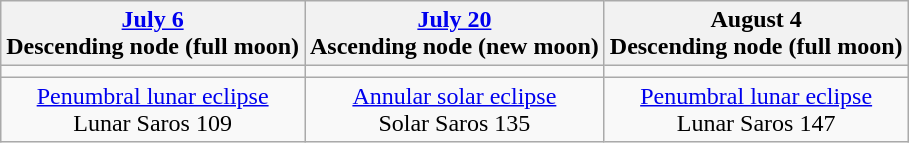<table class="wikitable">
<tr>
<th><a href='#'>July 6</a><br>Descending node (full moon)</th>
<th><a href='#'>July 20</a><br>Ascending node (new moon)</th>
<th>August 4<br>Descending node (full moon)</th>
</tr>
<tr>
<td></td>
<td></td>
<td></td>
</tr>
<tr align=center>
<td><a href='#'>Penumbral lunar eclipse</a><br>Lunar Saros 109</td>
<td><a href='#'>Annular solar eclipse</a><br>Solar Saros 135</td>
<td><a href='#'>Penumbral lunar eclipse</a><br>Lunar Saros 147</td>
</tr>
</table>
